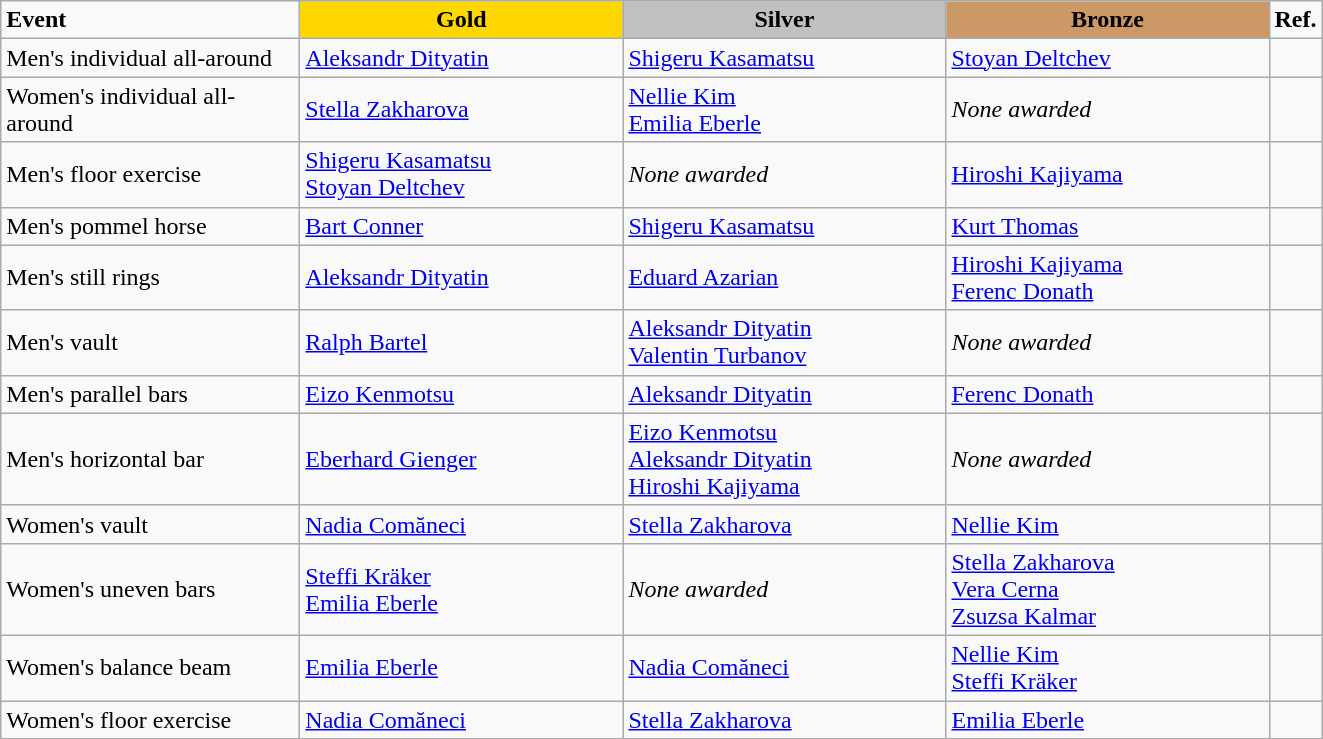<table class="wikitable">
<tr>
<td style="width:12em;"><strong>Event</strong></td>
<td style="text-align:center; background:gold; width:13em;"><strong>Gold</strong></td>
<td style="text-align:center; background:silver; width:13em;"><strong>Silver</strong></td>
<td style="text-align:center; background:#c96; width:13em;"><strong>Bronze</strong></td>
<td style="width:1em;"><strong>Ref.</strong></td>
</tr>
<tr>
<td>Men's individual all-around</td>
<td> <a href='#'>Aleksandr Dityatin</a></td>
<td> <a href='#'>Shigeru Kasamatsu</a></td>
<td> <a href='#'>Stoyan Deltchev</a></td>
<td></td>
</tr>
<tr>
<td> Women's individual all-around </td>
<td> <a href='#'>Stella Zakharova</a></td>
<td> <a href='#'>Nellie Kim</a> <br>  <a href='#'>Emilia Eberle</a></td>
<td><em>None awarded</em></td>
<td></td>
</tr>
<tr>
<td>Men's floor exercise</td>
<td> <a href='#'>Shigeru Kasamatsu</a><br> <a href='#'>Stoyan Deltchev</a></td>
<td><em>None awarded</em></td>
<td> <a href='#'>Hiroshi Kajiyama</a></td>
<td></td>
</tr>
<tr>
<td>Men's pommel horse</td>
<td> <a href='#'>Bart Conner</a></td>
<td> <a href='#'>Shigeru Kasamatsu</a></td>
<td> <a href='#'>Kurt Thomas</a></td>
<td></td>
</tr>
<tr>
<td>Men's still rings</td>
<td> <a href='#'>Aleksandr Dityatin</a></td>
<td> <a href='#'>Eduard Azarian</a></td>
<td> <a href='#'>Hiroshi Kajiyama</a><br> <a href='#'>Ferenc Donath</a></td>
<td></td>
</tr>
<tr>
<td>Men's vault</td>
<td> <a href='#'>Ralph Bartel</a></td>
<td> <a href='#'>Aleksandr Dityatin</a><br> <a href='#'>Valentin Turbanov</a></td>
<td><em>None awarded</em></td>
<td></td>
</tr>
<tr>
<td>Men's parallel bars</td>
<td> <a href='#'>Eizo Kenmotsu</a></td>
<td> <a href='#'>Aleksandr Dityatin</a></td>
<td> <a href='#'>Ferenc Donath</a></td>
<td></td>
</tr>
<tr>
<td>Men's horizontal bar</td>
<td> <a href='#'>Eberhard Gienger</a></td>
<td> <a href='#'>Eizo Kenmotsu</a><br> <a href='#'>Aleksandr Dityatin</a><br> <a href='#'>Hiroshi Kajiyama</a></td>
<td><em>None awarded</em></td>
<td></td>
</tr>
<tr>
<td>Women's vault</td>
<td> <a href='#'>Nadia Comăneci</a></td>
<td> <a href='#'>Stella Zakharova</a></td>
<td> <a href='#'>Nellie Kim</a></td>
<td></td>
</tr>
<tr>
<td>Women's uneven bars</td>
<td> <a href='#'>Steffi Kräker</a> <br>  <a href='#'>Emilia Eberle</a></td>
<td><em>None awarded</em></td>
<td> <a href='#'>Stella Zakharova</a> <br>  <a href='#'>Vera Cerna</a> <br>  <a href='#'>Zsuzsa Kalmar</a></td>
<td></td>
</tr>
<tr>
<td> Women's balance beam </td>
<td> <a href='#'>Emilia Eberle</a></td>
<td> <a href='#'>Nadia Comăneci</a></td>
<td> <a href='#'>Nellie Kim</a> <br>  <a href='#'>Steffi Kräker</a></td>
<td></td>
</tr>
<tr>
<td>Women's floor exercise</td>
<td> <a href='#'>Nadia Comăneci</a></td>
<td> <a href='#'>Stella Zakharova</a></td>
<td> <a href='#'>Emilia Eberle</a></td>
<td></td>
</tr>
</table>
